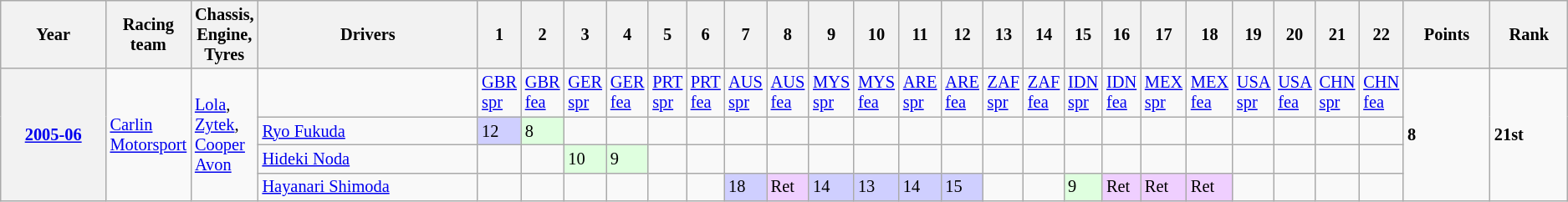<table class="wikitable" style="font-size: 85%">
<tr>
<th>Year</th>
<th width="4%">Racing<br>team</th>
<th width="4%">Chassis,<br>Engine,<br>Tyres</th>
<th>Drivers</th>
<th width="2%">1</th>
<th width="2%">2</th>
<th width="2%">3</th>
<th width="2%">4</th>
<th width="2%">5</th>
<th width="2%">6</th>
<th width="2%">7</th>
<th width="2%">8</th>
<th width="2%">9</th>
<th width="2%">10</th>
<th width="2%">11</th>
<th width="2%">12</th>
<th width="2%">13</th>
<th width="2%">14</th>
<th width="2%">15</th>
<th width="2%">16</th>
<th width="2%">17</th>
<th width="2%">18</th>
<th width="2%">19</th>
<th width="2%">20</th>
<th width="2%">21</th>
<th width="2%">22</th>
<th>Points</th>
<th>Rank</th>
</tr>
<tr>
<th rowspan=4><a href='#'>2005-06</a></th>
<td rowspan=4><a href='#'>Carlin Motorsport</a></td>
<td rowspan=4><a href='#'>Lola</a>,<br><a href='#'>Zytek</a>,<br><a href='#'>Cooper Avon</a></td>
<td></td>
<td><a href='#'>GBR spr</a></td>
<td><a href='#'>GBR fea</a></td>
<td><a href='#'>GER spr</a></td>
<td><a href='#'>GER fea</a></td>
<td><a href='#'>PRT spr</a></td>
<td><a href='#'>PRT fea</a></td>
<td><a href='#'>AUS spr</a></td>
<td><a href='#'>AUS fea</a></td>
<td><a href='#'>MYS spr</a></td>
<td><a href='#'>MYS fea</a></td>
<td><a href='#'>ARE spr</a></td>
<td><a href='#'>ARE fea</a></td>
<td><a href='#'>ZAF spr</a></td>
<td><a href='#'>ZAF fea</a></td>
<td><a href='#'>IDN spr</a></td>
<td><a href='#'>IDN fea</a></td>
<td><a href='#'>MEX spr</a></td>
<td><a href='#'>MEX fea</a></td>
<td><a href='#'>USA spr</a></td>
<td><a href='#'>USA fea</a></td>
<td><a href='#'>CHN spr</a></td>
<td><a href='#'>CHN fea</a></td>
<td rowspan=4><strong>8</strong></td>
<td rowspan=4><strong>21st</strong></td>
</tr>
<tr>
<td><a href='#'>Ryo Fukuda</a></td>
<td style="background:#CFCFFF;">12</td>
<td style="background:#DFFFDF;">8</td>
<td></td>
<td></td>
<td></td>
<td></td>
<td></td>
<td></td>
<td></td>
<td></td>
<td></td>
<td></td>
<td></td>
<td></td>
<td></td>
<td></td>
<td></td>
<td></td>
<td></td>
<td></td>
<td></td>
<td></td>
</tr>
<tr>
<td><a href='#'>Hideki Noda</a></td>
<td></td>
<td></td>
<td style="background:#DFFFDF;">10</td>
<td style="background:#DFFFDF;">9</td>
<td></td>
<td></td>
<td></td>
<td></td>
<td></td>
<td></td>
<td></td>
<td></td>
<td></td>
<td></td>
<td></td>
<td></td>
<td></td>
<td></td>
<td></td>
<td></td>
<td></td>
<td></td>
</tr>
<tr>
<td><a href='#'>Hayanari Shimoda</a></td>
<td></td>
<td></td>
<td></td>
<td></td>
<td></td>
<td></td>
<td style="background:#CFCFFF;">18</td>
<td style="background:#EFCFFF;">Ret</td>
<td style="background:#CFCFFF;">14</td>
<td style="background:#CFCFFF;">13</td>
<td style="background:#CFCFFF;">14</td>
<td style="background:#CFCFFF;">15</td>
<td></td>
<td></td>
<td style="background:#DFFFDF;">9</td>
<td style="background:#EFCFFF;">Ret</td>
<td style="background:#EFCFFF;">Ret</td>
<td style="background:#EFCFFF;">Ret</td>
<td></td>
<td></td>
<td></td>
<td></td>
</tr>
</table>
